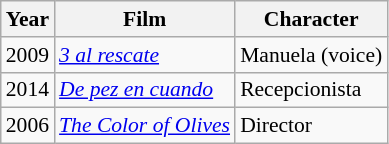<table class="wikitable" style="font-size: 90%;">
<tr>
<th>Year</th>
<th>Film</th>
<th>Character</th>
</tr>
<tr>
<td rowspan="1">2009</td>
<td><em><a href='#'>3 al rescate</a></em></td>
<td>Manuela (voice)</td>
</tr>
<tr>
<td rowspan="1">2014</td>
<td><em><a href='#'>De pez en cuando</a></em></td>
<td>Recepcionista</td>
</tr>
<tr>
<td rowspan="1">2006</td>
<td><em><a href='#'>The Color of Olives</a></em></td>
<td>Director</td>
</tr>
</table>
